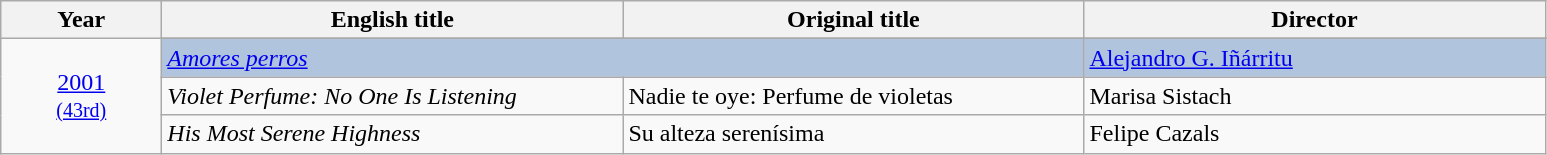<table class="wikitable">
<tr>
<th width="100"><strong>Year</strong></th>
<th width="300"><strong>English title</strong></th>
<th width="300"><strong>Original title</strong></th>
<th width="300"><strong>Director</strong></th>
</tr>
<tr>
<td rowspan="5" style="text-align:center;"><a href='#'>2001</a><br><small><a href='#'>(43rd)</a></small></td>
</tr>
<tr style="background:#B0C4DE;">
<td colspan="2"><em><a href='#'>Amores perros</a></em></td>
<td><a href='#'>Alejandro G. Iñárritu</a></td>
</tr>
<tr>
<td><em>Violet Perfume: No One Is Listening</em></td>
<td>Nadie te oye: Perfume de violetas</td>
<td>Marisa Sistach</td>
</tr>
<tr>
<td><em>His Most Serene Highness</em></td>
<td>Su alteza serenísima</td>
<td>Felipe Cazals</td>
</tr>
</table>
